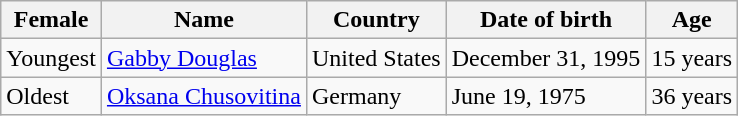<table class="wikitable">
<tr>
<th>Female</th>
<th>Name</th>
<th>Country</th>
<th>Date of birth</th>
<th>Age</th>
</tr>
<tr>
<td>Youngest</td>
<td><a href='#'>Gabby Douglas</a></td>
<td>United States </td>
<td>December 31, 1995</td>
<td>15 years</td>
</tr>
<tr>
<td>Oldest</td>
<td><a href='#'>Oksana Chusovitina</a></td>
<td>Germany </td>
<td>June 19, 1975</td>
<td>36 years</td>
</tr>
</table>
